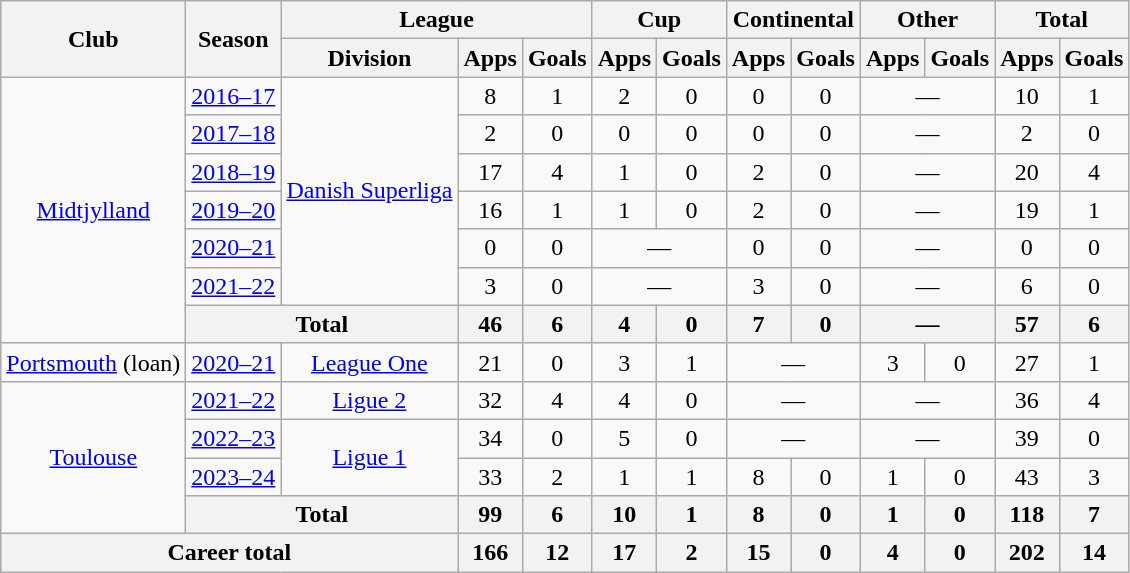<table class="wikitable" style="text-align:center">
<tr>
<th rowspan="2">Club</th>
<th rowspan="2">Season</th>
<th colspan="3">League</th>
<th colspan="2">Cup</th>
<th colspan="2">Continental</th>
<th colspan="2">Other</th>
<th colspan="2">Total</th>
</tr>
<tr>
<th>Division</th>
<th>Apps</th>
<th>Goals</th>
<th>Apps</th>
<th>Goals</th>
<th>Apps</th>
<th>Goals</th>
<th>Apps</th>
<th>Goals</th>
<th>Apps</th>
<th>Goals</th>
</tr>
<tr>
<td rowspan="7"><a href='#'>Midtjylland</a></td>
<td><a href='#'>2016–17</a></td>
<td rowspan="6"><a href='#'>Danish Superliga</a></td>
<td>8</td>
<td>1</td>
<td>2</td>
<td>0</td>
<td>0</td>
<td>0</td>
<td colspan="2">—</td>
<td>10</td>
<td>1</td>
</tr>
<tr>
<td><a href='#'>2017–18</a></td>
<td>2</td>
<td>0</td>
<td>0</td>
<td>0</td>
<td>0</td>
<td>0</td>
<td colspan="2">—</td>
<td>2</td>
<td>0</td>
</tr>
<tr>
<td><a href='#'>2018–19</a></td>
<td>17</td>
<td>4</td>
<td>1</td>
<td>0</td>
<td>2</td>
<td>0</td>
<td colspan="2">—</td>
<td>20</td>
<td>4</td>
</tr>
<tr>
<td><a href='#'>2019–20</a></td>
<td>16</td>
<td>1</td>
<td>1</td>
<td>0</td>
<td>2</td>
<td>0</td>
<td colspan="2">—</td>
<td>19</td>
<td>1</td>
</tr>
<tr>
<td><a href='#'>2020–21</a></td>
<td>0</td>
<td>0</td>
<td colspan="2">—</td>
<td>0</td>
<td>0</td>
<td colspan="2">—</td>
<td>0</td>
<td>0</td>
</tr>
<tr>
<td><a href='#'>2021–22</a></td>
<td>3</td>
<td>0</td>
<td colspan="2">—</td>
<td>3</td>
<td>0</td>
<td colspan="2">—</td>
<td>6</td>
<td>0</td>
</tr>
<tr>
<th colspan="2">Total</th>
<th>46</th>
<th>6</th>
<th>4</th>
<th>0</th>
<th>7</th>
<th>0</th>
<th colspan="2">—</th>
<th>57</th>
<th>6</th>
</tr>
<tr>
<td><a href='#'>Portsmouth</a> (loan)</td>
<td><a href='#'>2020–21</a></td>
<td><a href='#'>League One</a></td>
<td>21</td>
<td>0</td>
<td>3</td>
<td>1</td>
<td colspan="2">—</td>
<td>3</td>
<td>0</td>
<td>27</td>
<td>1</td>
</tr>
<tr>
<td rowspan="4"><a href='#'>Toulouse</a></td>
<td><a href='#'>2021–22</a></td>
<td><a href='#'>Ligue 2</a></td>
<td>32</td>
<td>4</td>
<td>4</td>
<td>0</td>
<td colspan="2">—</td>
<td colspan="2">—</td>
<td>36</td>
<td>4</td>
</tr>
<tr>
<td><a href='#'>2022–23</a></td>
<td rowspan="2"><a href='#'>Ligue 1</a></td>
<td>34</td>
<td>0</td>
<td>5</td>
<td>0</td>
<td colspan="2">—</td>
<td colspan="2">—</td>
<td>39</td>
<td>0</td>
</tr>
<tr>
<td><a href='#'>2023–24</a></td>
<td>33</td>
<td>2</td>
<td>1</td>
<td>1</td>
<td>8</td>
<td>0</td>
<td>1</td>
<td>0</td>
<td>43</td>
<td>3</td>
</tr>
<tr>
<th colspan="2">Total</th>
<th>99</th>
<th>6</th>
<th>10</th>
<th>1</th>
<th>8</th>
<th>0</th>
<th>1</th>
<th>0</th>
<th>118</th>
<th>7</th>
</tr>
<tr>
<th colspan="3">Career total</th>
<th>166</th>
<th>12</th>
<th>17</th>
<th>2</th>
<th>15</th>
<th>0</th>
<th>4</th>
<th>0</th>
<th>202</th>
<th>14</th>
</tr>
</table>
